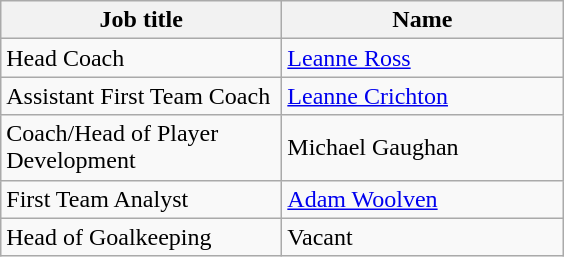<table class="wikitable sortable">
<tr>
<th width="180">Job title</th>
<th width="180">Name</th>
</tr>
<tr>
<td>Head Coach</td>
<td> <a href='#'>Leanne Ross</a></td>
</tr>
<tr>
<td>Assistant First Team Coach</td>
<td> <a href='#'>Leanne Crichton</a></td>
</tr>
<tr>
<td>Coach/Head of Player Development</td>
<td> Michael Gaughan</td>
</tr>
<tr>
<td>First Team Analyst</td>
<td> <a href='#'>Adam Woolven</a></td>
</tr>
<tr>
<td>Head of Goalkeeping</td>
<td>Vacant</td>
</tr>
</table>
